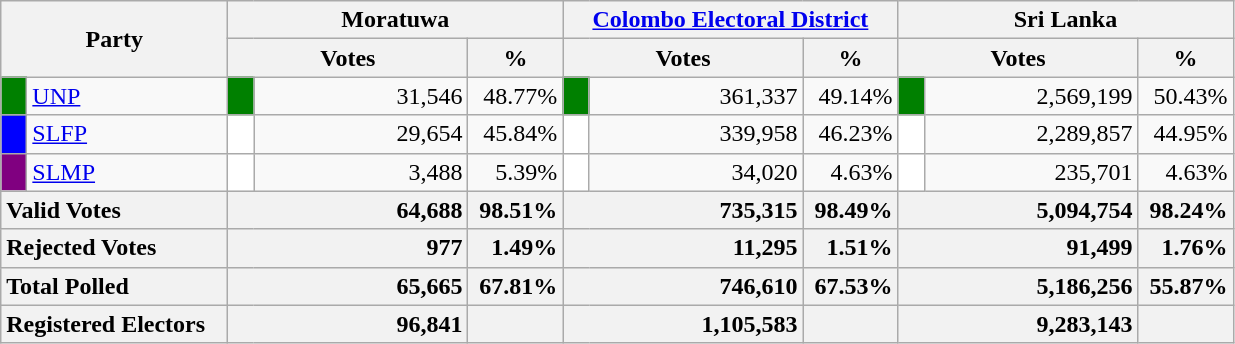<table class="wikitable">
<tr>
<th colspan="2" width="144px"rowspan="2">Party</th>
<th colspan="3" width="216px">Moratuwa</th>
<th colspan="3" width="216px"><a href='#'>Colombo Electoral District</a></th>
<th colspan="3" width="216px">Sri Lanka</th>
</tr>
<tr>
<th colspan="2" width="144px">Votes</th>
<th>%</th>
<th colspan="2" width="144px">Votes</th>
<th>%</th>
<th colspan="2" width="144px">Votes</th>
<th>%</th>
</tr>
<tr>
<td style="background-color:green;" width="10px"></td>
<td style="text-align:left;"><a href='#'>UNP</a></td>
<td style="background-color:green;" width="10px"></td>
<td style="text-align:right;">31,546</td>
<td style="text-align:right;">48.77%</td>
<td style="background-color:green;" width="10px"></td>
<td style="text-align:right;">361,337</td>
<td style="text-align:right;">49.14%</td>
<td style="background-color:green;" width="10px"></td>
<td style="text-align:right;">2,569,199</td>
<td style="text-align:right;">50.43%</td>
</tr>
<tr>
<td style="background-color:blue;" width="10px"></td>
<td style="text-align:left;"><a href='#'>SLFP</a></td>
<td style="background-color:white;" width="10px"></td>
<td style="text-align:right;">29,654</td>
<td style="text-align:right;">45.84%</td>
<td style="background-color:white;" width="10px"></td>
<td style="text-align:right;">339,958</td>
<td style="text-align:right;">46.23%</td>
<td style="background-color:white;" width="10px"></td>
<td style="text-align:right;">2,289,857</td>
<td style="text-align:right;">44.95%</td>
</tr>
<tr>
<td style="background-color:purple;" width="10px"></td>
<td style="text-align:left;"><a href='#'>SLMP</a></td>
<td style="background-color:white;" width="10px"></td>
<td style="text-align:right;">3,488</td>
<td style="text-align:right;">5.39%</td>
<td style="background-color:white;" width="10px"></td>
<td style="text-align:right;">34,020</td>
<td style="text-align:right;">4.63%</td>
<td style="background-color:white;" width="10px"></td>
<td style="text-align:right;">235,701</td>
<td style="text-align:right;">4.63%</td>
</tr>
<tr>
<th colspan="2" width="144px"style="text-align:left;">Valid Votes</th>
<th style="text-align:right;"colspan="2" width="144px">64,688</th>
<th style="text-align:right;">98.51%</th>
<th style="text-align:right;"colspan="2" width="144px">735,315</th>
<th style="text-align:right;">98.49%</th>
<th style="text-align:right;"colspan="2" width="144px">5,094,754</th>
<th style="text-align:right;">98.24%</th>
</tr>
<tr>
<th colspan="2" width="144px"style="text-align:left;">Rejected Votes</th>
<th style="text-align:right;"colspan="2" width="144px">977</th>
<th style="text-align:right;">1.49%</th>
<th style="text-align:right;"colspan="2" width="144px">11,295</th>
<th style="text-align:right;">1.51%</th>
<th style="text-align:right;"colspan="2" width="144px">91,499</th>
<th style="text-align:right;">1.76%</th>
</tr>
<tr>
<th colspan="2" width="144px"style="text-align:left;">Total Polled</th>
<th style="text-align:right;"colspan="2" width="144px">65,665</th>
<th style="text-align:right;">67.81%</th>
<th style="text-align:right;"colspan="2" width="144px">746,610</th>
<th style="text-align:right;">67.53%</th>
<th style="text-align:right;"colspan="2" width="144px">5,186,256</th>
<th style="text-align:right;">55.87%</th>
</tr>
<tr>
<th colspan="2" width="144px"style="text-align:left;">Registered Electors</th>
<th style="text-align:right;"colspan="2" width="144px">96,841</th>
<th></th>
<th style="text-align:right;"colspan="2" width="144px">1,105,583</th>
<th></th>
<th style="text-align:right;"colspan="2" width="144px">9,283,143</th>
<th></th>
</tr>
</table>
